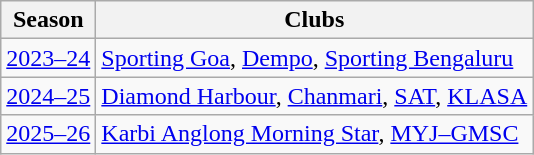<table class="wikitable" style="text-align:left;">
<tr>
<th>Season</th>
<th>Clubs</th>
</tr>
<tr>
<td><a href='#'>2023–24</a></td>
<td><a href='#'>Sporting Goa</a>, <a href='#'>Dempo</a>, <a href='#'>Sporting Bengaluru</a></td>
</tr>
<tr>
<td><a href='#'>2024–25</a></td>
<td><a href='#'>Diamond Harbour</a>, <a href='#'>Chanmari</a>, <a href='#'>SAT</a>, <a href='#'>KLASA</a></td>
</tr>
<tr>
<td><a href='#'>2025–26</a></td>
<td><a href='#'>Karbi Anglong Morning Star</a>, <a href='#'>MYJ–GMSC</a></td>
</tr>
</table>
